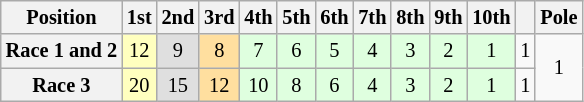<table class="wikitable" style="font-size:85%; text-align:center">
<tr>
<th>Position</th>
<th>1st</th>
<th>2nd</th>
<th>3rd</th>
<th>4th</th>
<th>5th</th>
<th>6th</th>
<th>7th</th>
<th>8th</th>
<th>9th</th>
<th>10th</th>
<th></th>
<th>Pole</th>
</tr>
<tr>
<th>Race 1 and 2</th>
<td style="background:#ffffbf;">12</td>
<td style="background:#dfdfdf;">9</td>
<td style="background:#ffdf9f;">8</td>
<td style="background:#dfffdf;">7</td>
<td style="background:#dfffdf;">6</td>
<td style="background:#dfffdf;">5</td>
<td style="background:#dfffdf;">4</td>
<td style="background:#dfffdf;">3</td>
<td style="background:#dfffdf;">2</td>
<td style="background:#dfffdf;">1</td>
<td>1</td>
<td rowspan=2>1</td>
</tr>
<tr>
<th>Race 3</th>
<td style="background:#ffffbf;">20</td>
<td style="background:#dfdfdf;">15</td>
<td style="background:#ffdf9f;">12</td>
<td style="background:#dfffdf;">10</td>
<td style="background:#dfffdf;">8</td>
<td style="background:#dfffdf;">6</td>
<td style="background:#dfffdf;">4</td>
<td style="background:#dfffdf;">3</td>
<td style="background:#dfffdf;">2</td>
<td style="background:#dfffdf;">1</td>
<td>1</td>
</tr>
</table>
